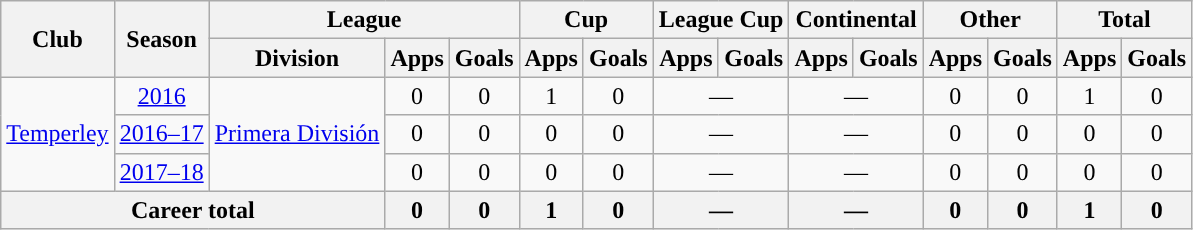<table class="wikitable" style="text-align:center">
<tr>
<th rowspan="2">Club</th>
<th rowspan="2">Season</th>
<th colspan="3">League</th>
<th colspan="2">Cup</th>
<th colspan="2">League Cup</th>
<th colspan="2">Continental</th>
<th colspan="2">Other</th>
<th colspan="2">Total</th>
</tr>
<tr>
<th>Division</th>
<th>Apps</th>
<th>Goals</th>
<th>Apps</th>
<th>Goals</th>
<th>Apps</th>
<th>Goals</th>
<th>Apps</th>
<th>Goals</th>
<th>Apps</th>
<th>Goals</th>
<th>Apps</th>
<th>Goals</th>
</tr>
<tr>
<td rowspan="3"><a href='#'>Temperley</a></td>
<td><a href='#'>2016</a></td>
<td rowspan="3"><a href='#'>Primera División</a></td>
<td>0</td>
<td>0</td>
<td>1</td>
<td>0</td>
<td colspan="2">—</td>
<td colspan="2">—</td>
<td>0</td>
<td>0</td>
<td>1</td>
<td>0</td>
</tr>
<tr>
<td><a href='#'>2016–17</a></td>
<td>0</td>
<td>0</td>
<td>0</td>
<td>0</td>
<td colspan="2">—</td>
<td colspan="2">—</td>
<td>0</td>
<td>0</td>
<td>0</td>
<td>0</td>
</tr>
<tr>
<td><a href='#'>2017–18</a></td>
<td>0</td>
<td>0</td>
<td>0</td>
<td>0</td>
<td colspan="2">—</td>
<td colspan="2">—</td>
<td>0</td>
<td>0</td>
<td>0</td>
<td>0</td>
</tr>
<tr>
<th colspan="3">Career total</th>
<th>0</th>
<th>0</th>
<th>1</th>
<th>0</th>
<th colspan="2">—</th>
<th colspan="2">—</th>
<th>0</th>
<th>0</th>
<th>1</th>
<th>0</th>
</tr>
</table>
